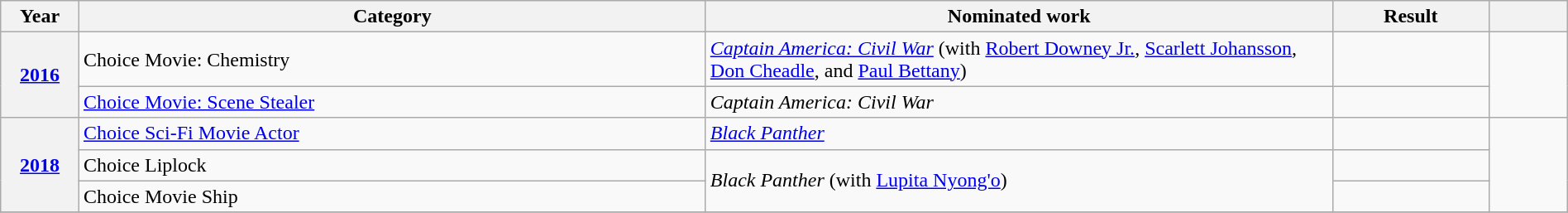<table class="wikitable plainrowheaders" style="width:100%;">
<tr>
<th scope="col" style="width:5%;">Year</th>
<th scope="col" style="width:40%;">Category</th>
<th scope="col" style="width:40%;">Nominated work</th>
<th scope="col" style="width:10%;">Result</th>
<th scope="col" style="width:5%;"></th>
</tr>
<tr>
<th scope="row" style="text-align:center;" rowspan="2"><a href='#'>2016</a></th>
<td>Choice Movie: Chemistry</td>
<td><em><a href='#'>Captain America: Civil War</a></em> (with <a href='#'>Robert Downey Jr.</a>, <a href='#'>Scarlett Johansson</a>, <a href='#'>Don Cheadle</a>, and <a href='#'>Paul Bettany</a>)</td>
<td></td>
<td rowspan="2" style="text-align:center;"></td>
</tr>
<tr>
<td><a href='#'>Choice Movie: Scene Stealer</a></td>
<td><em>Captain America: Civil War</em></td>
<td></td>
</tr>
<tr>
<th scope="row" style="text-align:center;" rowspan="3"><a href='#'>2018</a></th>
<td><a href='#'>Choice Sci-Fi Movie Actor</a></td>
<td><em><a href='#'>Black Panther</a></em></td>
<td></td>
<td rowspan="3" style="text-align:center;"></td>
</tr>
<tr>
<td>Choice Liplock</td>
<td rowspan="2"><em>Black Panther</em> (with <a href='#'>Lupita Nyong'o</a>)</td>
<td></td>
</tr>
<tr>
<td>Choice Movie Ship</td>
<td></td>
</tr>
<tr>
</tr>
</table>
